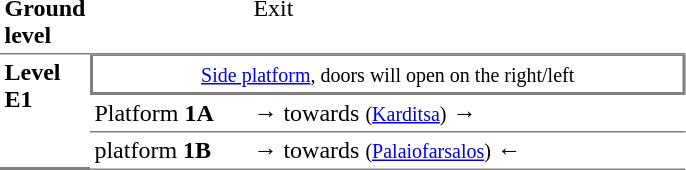<table table border=0 cellspacing=0 cellpadding=3>
<tr>
<td style="width:50px; border-bottom:solid 1px gray; vertical-align:top;"><strong>Ground level</strong></td>
<td style="width:100px; border-bottom:solid 1px gray; vertical-align:top;"></td>
<td style="width:285px; border-bottom:solid 1px gray; vertical-align:top;">Exit</td>
</tr>
<tr>
<td rowspan="3" style="border-bottom:solid 2px gray; vertical-align:top;"><strong>Level<br>Ε1</strong></td>
<td style="border-top:solid 1px gray;border-right:solid 2px gray;border-left:solid 2px gray;border-bottom:solid 2px gray;text-align:center;" colspan=2><small><a href='#'>Side platform</a>, doors will open on the right/left</small></td>
</tr>
<tr>
<td style="border-bottom:solid 1px gray;">Platform <strong>1Α</strong></td>
<td style="border-bottom:solid 1px gray;"><span>→</span>  towards  <small>(<a href='#'>Karditsa</a>)</small> →</td>
</tr>
<tr>
<td style="border-bottom:solid 1px gray;">platform <strong>1Β</strong></td>
<td style="border-bottom:solid 1px gray;"><span>→</span>  towards  <small>(<a href='#'>Palaiofarsalos</a>)</small> ←</td>
</tr>
</table>
